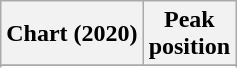<table class="wikitable sortable">
<tr>
<th align="left">Chart (2020)</th>
<th align="center">Peak<br>position</th>
</tr>
<tr>
</tr>
<tr>
</tr>
</table>
